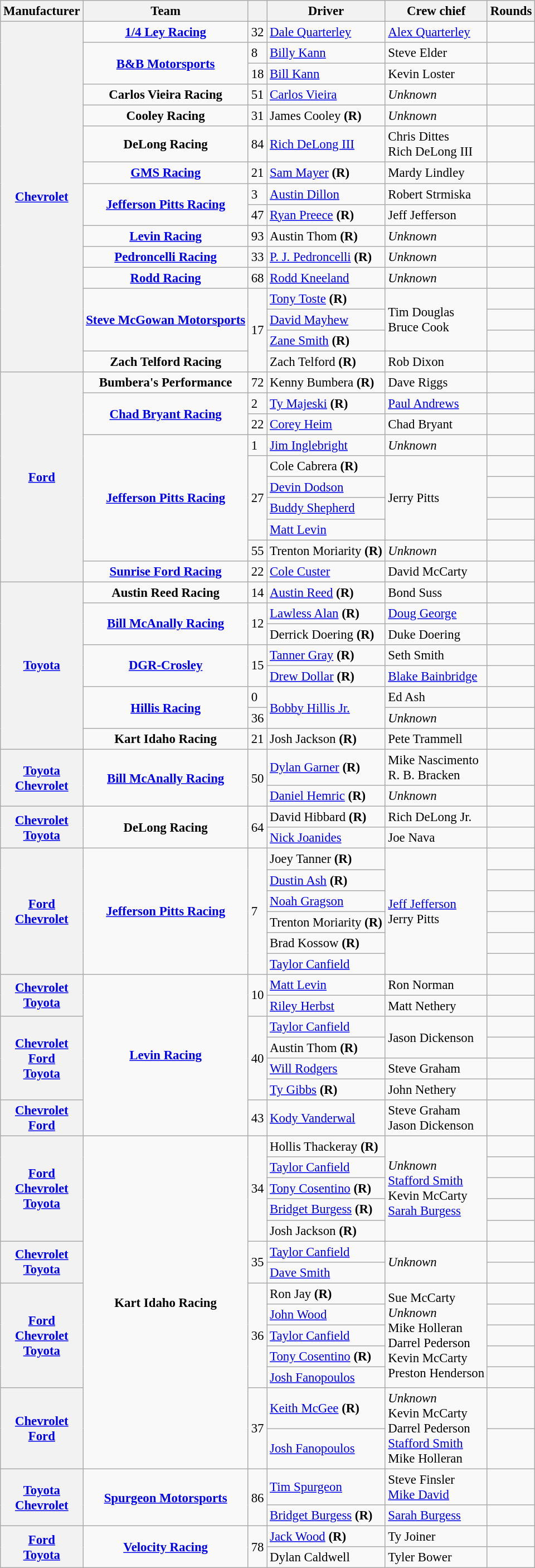<table class="wikitable" style="font-size: 95%;">
<tr>
<th>Manufacturer</th>
<th>Team</th>
<th></th>
<th>Driver</th>
<th>Crew chief</th>
<th>Rounds</th>
</tr>
<tr>
<th rowspan="16"><a href='#'>Chevrolet</a></th>
<td style="text-align:center;"><strong><a href='#'>1/4 Ley Racing</a></strong></td>
<td>32</td>
<td><a href='#'>Dale Quarterley</a></td>
<td><a href='#'>Alex Quarterley</a></td>
<td></td>
</tr>
<tr>
<td rowspan="2" style="text-align:center;"><a href='#'><strong>B&B Motorsports</strong></a></td>
<td>8</td>
<td><a href='#'>Billy Kann</a></td>
<td>Steve Elder</td>
<td></td>
</tr>
<tr>
<td>18</td>
<td><a href='#'>Bill Kann</a></td>
<td>Kevin Loster</td>
<td></td>
</tr>
<tr>
<td style="text-align:center;"><strong>Carlos Vieira Racing</strong></td>
<td>51</td>
<td><a href='#'>Carlos Vieira</a></td>
<td><em>Unknown</em></td>
<td></td>
</tr>
<tr>
<td style="text-align:center;"><strong>Cooley Racing</strong></td>
<td>31</td>
<td>James Cooley <strong>(R)</strong></td>
<td><em>Unknown</em></td>
<td></td>
</tr>
<tr>
<td style="text-align:center;"><strong>DeLong Racing</strong></td>
<td>84</td>
<td><a href='#'>Rich DeLong III</a></td>
<td>Chris Dittes <small></small><br>Rich DeLong III <small></small></td>
<td></td>
</tr>
<tr>
<td style="text-align:center;"><strong><a href='#'>GMS Racing</a></strong></td>
<td>21</td>
<td><a href='#'>Sam Mayer</a> <strong>(R)</strong></td>
<td>Mardy Lindley</td>
<td></td>
</tr>
<tr>
<td rowspan="2" style="text-align:center;"><a href='#'><strong>Jefferson Pitts Racing</strong></a></td>
<td>3</td>
<td><a href='#'>Austin Dillon</a></td>
<td>Robert Strmiska</td>
<td></td>
</tr>
<tr>
<td>47</td>
<td><a href='#'>Ryan Preece</a> <strong>(R)</strong></td>
<td>Jeff Jefferson</td>
<td></td>
</tr>
<tr>
<td style="text-align:center;"><a href='#'><strong>Levin Racing</strong></a></td>
<td>93</td>
<td>Austin Thom <strong>(R)</strong></td>
<td><em>Unknown</em></td>
<td></td>
</tr>
<tr>
<td style="text-align:center;"><a href='#'><strong>Pedroncelli Racing</strong></a></td>
<td>33</td>
<td><a href='#'>P. J. Pedroncelli</a> <strong>(R)</strong></td>
<td><em>Unknown</em></td>
<td></td>
</tr>
<tr>
<td style="text-align:center;"><a href='#'><strong>Rodd Racing</strong></a></td>
<td>68</td>
<td><a href='#'>Rodd Kneeland</a></td>
<td><em>Unknown</em></td>
<td></td>
</tr>
<tr>
<td rowspan="3" style="text-align:center;"><a href='#'><strong>Steve McGowan Motorsports</strong></a></td>
<td rowspan="4">17</td>
<td><a href='#'>Tony Toste</a> <strong>(R)</strong></td>
<td rowspan="3">Tim Douglas <small></small><br>Bruce Cook <small></small></td>
<td></td>
</tr>
<tr>
<td><a href='#'>David Mayhew</a></td>
<td></td>
</tr>
<tr>
<td><a href='#'>Zane Smith</a> <strong>(R)</strong></td>
<td></td>
</tr>
<tr>
<td style="text-align:center;"><strong>Zach Telford Racing</strong></td>
<td>Zach Telford <strong>(R)</strong></td>
<td>Rob Dixon</td>
<td></td>
</tr>
<tr>
<th rowspan="10"><a href='#'>Ford</a></th>
<td style="text-align:center;"><strong>Bumbera's Performance</strong></td>
<td>72</td>
<td>Kenny Bumbera <strong>(R)</strong></td>
<td>Dave Riggs</td>
<td></td>
</tr>
<tr>
<td rowspan="2" style="text-align:center;"><strong><a href='#'>Chad Bryant Racing</a></strong></td>
<td>2</td>
<td><a href='#'>Ty Majeski</a> <strong>(R)</strong></td>
<td><a href='#'>Paul Andrews</a></td>
<td></td>
</tr>
<tr>
<td>22</td>
<td><a href='#'>Corey Heim</a></td>
<td>Chad Bryant</td>
<td></td>
</tr>
<tr>
<td rowspan="6" style="text-align:center;"><strong><a href='#'>Jefferson Pitts Racing</a></strong></td>
<td>1</td>
<td><a href='#'>Jim Inglebright</a></td>
<td><em>Unknown</em></td>
<td></td>
</tr>
<tr>
<td rowspan="4">27</td>
<td>Cole Cabrera <strong>(R)</strong></td>
<td rowspan="4">Jerry Pitts</td>
<td></td>
</tr>
<tr>
<td><a href='#'>Devin Dodson</a></td>
<td></td>
</tr>
<tr>
<td><a href='#'>Buddy Shepherd</a></td>
<td></td>
</tr>
<tr>
<td><a href='#'>Matt Levin</a></td>
<td></td>
</tr>
<tr>
<td>55</td>
<td>Trenton Moriarity <strong>(R)</strong></td>
<td><em>Unknown</em></td>
<td></td>
</tr>
<tr>
<td style="text-align:center;"><strong><a href='#'>Sunrise Ford Racing</a></strong></td>
<td>22</td>
<td><a href='#'>Cole Custer</a></td>
<td>David McCarty</td>
<td></td>
</tr>
<tr>
<th rowspan="8"><a href='#'>Toyota</a></th>
<td style="text-align:center;"><strong>Austin Reed Racing</strong></td>
<td>14</td>
<td><a href='#'>Austin Reed</a> <strong>(R)</strong></td>
<td>Bond Suss</td>
<td></td>
</tr>
<tr>
<td rowspan="2" style="text-align:center;"><a href='#'><strong>Bill McAnally Racing</strong></a></td>
<td rowspan="2">12</td>
<td><a href='#'>Lawless Alan</a> <strong>(R)</strong></td>
<td><a href='#'>Doug George</a></td>
<td></td>
</tr>
<tr>
<td>Derrick Doering <strong>(R)</strong></td>
<td>Duke Doering</td>
<td></td>
</tr>
<tr>
<td rowspan="2" style="text-align:center;"><a href='#'><strong>DGR-Crosley</strong></a></td>
<td rowspan="2">15</td>
<td><a href='#'>Tanner Gray</a> <strong>(R)</strong></td>
<td>Seth Smith</td>
<td></td>
</tr>
<tr>
<td><a href='#'>Drew Dollar</a> <strong>(R)</strong></td>
<td><a href='#'>Blake Bainbridge</a></td>
<td></td>
</tr>
<tr>
<td rowspan="2" style="text-align:center;"><a href='#'><strong>Hillis Racing</strong></a></td>
<td>0</td>
<td rowspan="2"><a href='#'>Bobby Hillis Jr.</a></td>
<td>Ed Ash</td>
<td></td>
</tr>
<tr>
<td>36</td>
<td><em>Unknown</em></td>
<td></td>
</tr>
<tr>
<td style="text-align:center;"><strong>Kart Idaho Racing</strong></td>
<td>21</td>
<td>Josh Jackson <strong>(R)</strong></td>
<td>Pete Trammell</td>
<td></td>
</tr>
<tr>
<th rowspan="2"><a href='#'>Toyota</a> <small></small><br><a href='#'>Chevrolet</a> <small></small></th>
<td rowspan="2" style="text-align:center;"><strong><a href='#'>Bill McAnally Racing</a></strong></td>
<td rowspan="2">50</td>
<td><a href='#'>Dylan Garner</a> <strong>(R)</strong></td>
<td>Mike Nascimento <small></small><br>R. B. Bracken <small></small></td>
<td></td>
</tr>
<tr>
<td><a href='#'>Daniel Hemric</a> <strong>(R)</strong></td>
<td><em>Unknown</em></td>
<td></td>
</tr>
<tr>
<th rowspan="2"><a href='#'>Chevrolet</a> <small></small><br><a href='#'>Toyota</a> <small></small></th>
<td rowspan="2" style="text-align:center;"><strong>DeLong Racing</strong></td>
<td rowspan="2">64</td>
<td>David Hibbard <strong>(R)</strong></td>
<td>Rich DeLong Jr.</td>
<td></td>
</tr>
<tr>
<td><a href='#'>Nick Joanides</a></td>
<td>Joe Nava</td>
<td></td>
</tr>
<tr>
<th rowspan="6"><a href='#'>Ford</a> <small></small><br><a href='#'>Chevrolet</a> <small></small></th>
<td rowspan="6" style="text-align:center;"><a href='#'><strong>Jefferson Pitts Racing</strong></a></td>
<td rowspan="6">7</td>
<td>Joey Tanner <strong>(R)</strong></td>
<td rowspan="6"><a href='#'>Jeff Jefferson</a> <small></small><br>Jerry Pitts <small></small></td>
<td></td>
</tr>
<tr>
<td><a href='#'>Dustin Ash</a> <strong>(R)</strong></td>
<td></td>
</tr>
<tr>
<td><a href='#'>Noah Gragson</a></td>
<td></td>
</tr>
<tr>
<td>Trenton Moriarity <strong>(R)</strong></td>
<td></td>
</tr>
<tr>
<td>Brad Kossow <strong>(R)</strong></td>
<td></td>
</tr>
<tr>
<td><a href='#'>Taylor Canfield</a></td>
<td></td>
</tr>
<tr>
<th rowspan="2"><a href='#'>Chevrolet</a> <small></small><br><a href='#'>Toyota</a> <small></small></th>
<td rowspan="7" style="text-align:center;"><a href='#'><strong>Levin Racing</strong></a></td>
<td rowspan="2">10</td>
<td><a href='#'>Matt Levin</a></td>
<td>Ron Norman</td>
<td></td>
</tr>
<tr>
<td><a href='#'>Riley Herbst</a></td>
<td>Matt Nethery</td>
<td></td>
</tr>
<tr>
<th rowspan="4"><a href='#'>Chevrolet</a> <small></small><br><a href='#'>Ford</a> <small></small><br><a href='#'>Toyota</a> <small></small></th>
<td rowspan="4">40</td>
<td><a href='#'>Taylor Canfield</a></td>
<td rowspan="2">Jason Dickenson</td>
<td></td>
</tr>
<tr>
<td>Austin Thom <strong>(R)</strong></td>
<td></td>
</tr>
<tr>
<td><a href='#'>Will Rodgers</a></td>
<td>Steve Graham</td>
<td></td>
</tr>
<tr>
<td><a href='#'>Ty Gibbs</a> <strong>(R)</strong></td>
<td>John Nethery</td>
<td></td>
</tr>
<tr>
<th><a href='#'>Chevrolet</a> <small></small><br><a href='#'>Ford</a> <small></small></th>
<td>43</td>
<td><a href='#'>Kody Vanderwal</a></td>
<td>Steve Graham <small></small><br>Jason Dickenson <small></small></td>
<td></td>
</tr>
<tr>
<th rowspan="5"><a href='#'>Ford</a> <small></small><br><a href='#'>Chevrolet</a> <small></small><br><a href='#'>Toyota</a> <small></small></th>
<td rowspan="14" style="text-align:center;"><strong>Kart Idaho Racing</strong></td>
<td rowspan="5">34</td>
<td>Hollis Thackeray <strong>(R)</strong></td>
<td rowspan="5"><em>Unknown</em> <small></small><br><a href='#'>Stafford Smith</a> <small></small><br>Kevin McCarty <small></small><br><a href='#'>Sarah Burgess</a> <small></small></td>
<td></td>
</tr>
<tr>
<td><a href='#'>Taylor Canfield</a></td>
<td></td>
</tr>
<tr>
<td><a href='#'>Tony Cosentino</a> <strong>(R)</strong></td>
<td></td>
</tr>
<tr>
<td><a href='#'>Bridget Burgess</a> <strong>(R)</strong></td>
<td></td>
</tr>
<tr>
<td>Josh Jackson <strong>(R)</strong></td>
<td></td>
</tr>
<tr>
<th rowspan="2"><a href='#'>Chevrolet</a> <small></small><br><a href='#'>Toyota</a> <small></small></th>
<td rowspan="2">35</td>
<td><a href='#'>Taylor Canfield</a></td>
<td rowspan="2"><em>Unknown</em></td>
<td></td>
</tr>
<tr>
<td><a href='#'>Dave Smith</a></td>
<td></td>
</tr>
<tr>
<th rowspan="5"><a href='#'>Ford</a> <small></small><br><a href='#'>Chevrolet</a> <small></small><br><a href='#'>Toyota</a> <small></small></th>
<td rowspan="5">36</td>
<td>Ron Jay <strong>(R)</strong></td>
<td rowspan="5">Sue McCarty <small></small><br><em>Unknown</em> <small></small><br>Mike Holleran <small></small><br>Darrel Pederson <small></small><br>Kevin McCarty <small></small><br>Preston Henderson <small></small></td>
<td></td>
</tr>
<tr>
<td><a href='#'>John Wood</a></td>
<td></td>
</tr>
<tr>
<td><a href='#'>Taylor Canfield</a></td>
<td></td>
</tr>
<tr>
<td><a href='#'>Tony Cosentino</a> <strong>(R)</strong></td>
<td></td>
</tr>
<tr>
<td><a href='#'>Josh Fanopoulos</a></td>
<td></td>
</tr>
<tr>
<th rowspan="2"><a href='#'>Chevrolet</a> <small></small><br><a href='#'>Ford</a> <small></small></th>
<td rowspan="2">37</td>
<td><a href='#'>Keith McGee</a> <strong>(R)</strong></td>
<td rowspan="2"><em>Unknown</em> <small></small><br>Kevin McCarty <small></small><br>Darrel Pederson <small></small><br><a href='#'>Stafford Smith</a> <small></small><br>Mike Holleran <small></small></td>
<td></td>
</tr>
<tr>
<td><a href='#'>Josh Fanopoulos</a></td>
<td></td>
</tr>
<tr>
<th rowspan="2"><a href='#'>Toyota</a> <small></small><br><a href='#'>Chevrolet</a> <small></small></th>
<td rowspan="2" style="text-align:center;"><a href='#'><strong>Spurgeon Motorsports</strong></a></td>
<td rowspan="2">86</td>
<td><a href='#'>Tim Spurgeon</a></td>
<td>Steve Finsler <small></small><br><a href='#'>Mike David</a> <small></small></td>
<td></td>
</tr>
<tr>
<td><a href='#'>Bridget Burgess</a> <strong>(R)</strong></td>
<td><a href='#'>Sarah Burgess</a></td>
<td></td>
</tr>
<tr>
<th rowspan="2"><a href='#'>Ford</a> <small></small><br><a href='#'>Toyota</a> <small></small></th>
<td rowspan="2" style="text-align:center;"><a href='#'><strong>Velocity Racing</strong></a></td>
<td rowspan="2">78</td>
<td><a href='#'>Jack Wood</a> <strong>(R)</strong></td>
<td>Ty Joiner</td>
<td></td>
</tr>
<tr>
<td>Dylan Caldwell</td>
<td>Tyler Bower</td>
<td></td>
</tr>
</table>
